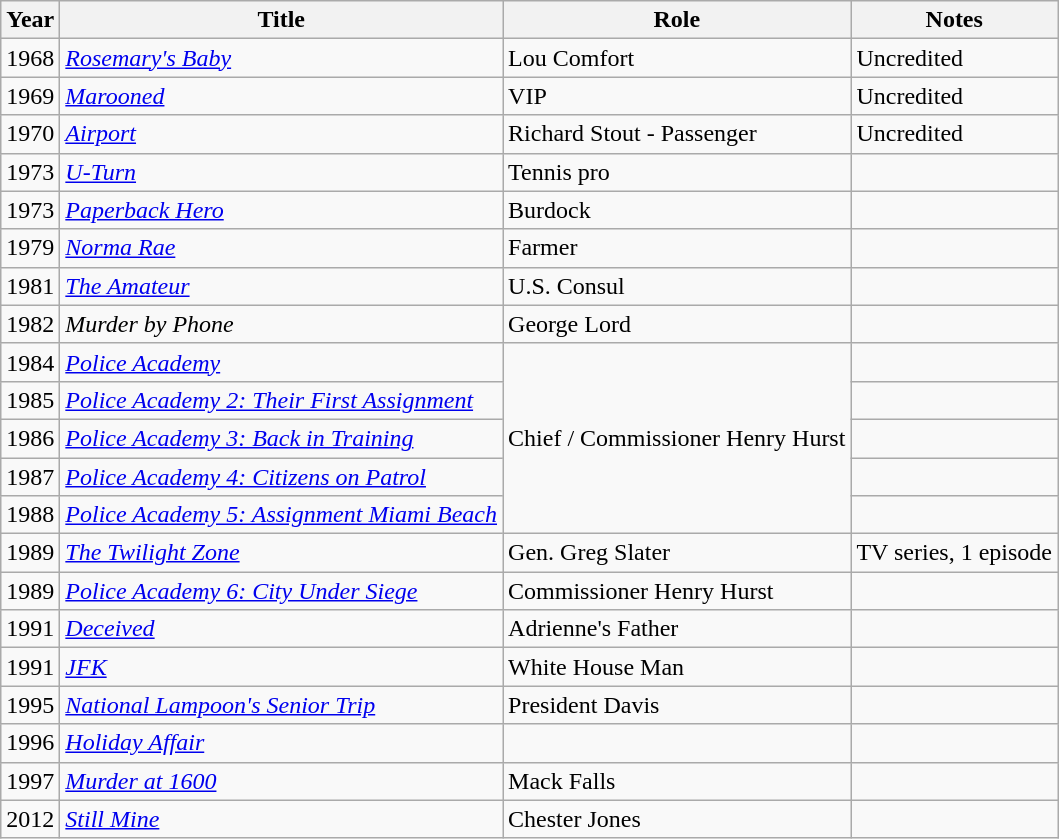<table class="wikitable sortable">
<tr>
<th>Year</th>
<th>Title</th>
<th>Role</th>
<th class="unsortable">Notes</th>
</tr>
<tr>
<td>1968</td>
<td><em><a href='#'>Rosemary's Baby</a></em></td>
<td>Lou Comfort</td>
<td>Uncredited</td>
</tr>
<tr>
<td>1969</td>
<td><em><a href='#'>Marooned</a></em></td>
<td>VIP</td>
<td>Uncredited</td>
</tr>
<tr>
<td>1970</td>
<td><em><a href='#'>Airport</a></em></td>
<td>Richard Stout - Passenger</td>
<td>Uncredited</td>
</tr>
<tr>
<td>1973</td>
<td><em><a href='#'>U-Turn</a></em></td>
<td>Tennis pro</td>
<td></td>
</tr>
<tr>
<td>1973</td>
<td><em><a href='#'>Paperback Hero</a></em></td>
<td>Burdock</td>
<td></td>
</tr>
<tr>
<td>1979</td>
<td><em><a href='#'>Norma Rae</a></em></td>
<td>Farmer</td>
<td></td>
</tr>
<tr>
<td>1981</td>
<td data-sort-value="Amateur, The"><em><a href='#'>The Amateur</a></em></td>
<td>U.S. Consul</td>
<td></td>
</tr>
<tr>
<td>1982</td>
<td><em>Murder by Phone</em></td>
<td>George Lord</td>
<td></td>
</tr>
<tr>
<td>1984</td>
<td><em><a href='#'>Police Academy</a></em></td>
<td rowspan="5">Chief / Commissioner Henry Hurst</td>
<td></td>
</tr>
<tr>
<td>1985</td>
<td><em><a href='#'>Police Academy 2: Their First Assignment</a></em></td>
<td></td>
</tr>
<tr>
<td>1986</td>
<td><em><a href='#'>Police Academy 3: Back in Training</a></em></td>
<td></td>
</tr>
<tr>
<td>1987</td>
<td><em><a href='#'>Police Academy 4: Citizens on Patrol</a></em></td>
<td></td>
</tr>
<tr>
<td>1988</td>
<td><em><a href='#'>Police Academy 5: Assignment Miami Beach</a></em></td>
<td></td>
</tr>
<tr>
<td>1989</td>
<td data-sort-value="Twilight Zone, The"><em><a href='#'>The Twilight Zone</a></em></td>
<td>Gen. Greg Slater</td>
<td>TV series, 1 episode</td>
</tr>
<tr>
<td>1989</td>
<td><em><a href='#'>Police Academy 6: City Under Siege</a></em></td>
<td>Commissioner Henry Hurst</td>
<td></td>
</tr>
<tr>
<td>1991</td>
<td><em><a href='#'>Deceived</a></em></td>
<td>Adrienne's Father</td>
<td></td>
</tr>
<tr>
<td>1991</td>
<td><em><a href='#'>JFK</a></em></td>
<td>White House Man</td>
<td></td>
</tr>
<tr>
<td>1995</td>
<td><em><a href='#'>National Lampoon's Senior Trip</a></em></td>
<td>President Davis</td>
<td></td>
</tr>
<tr>
<td>1996</td>
<td><em><a href='#'>Holiday Affair</a></em></td>
<td></td>
<td></td>
</tr>
<tr>
<td>1997</td>
<td><em><a href='#'>Murder at 1600</a></em></td>
<td>Mack Falls</td>
<td></td>
</tr>
<tr>
<td>2012</td>
<td><em><a href='#'>Still Mine</a></em></td>
<td>Chester Jones</td>
<td></td>
</tr>
</table>
